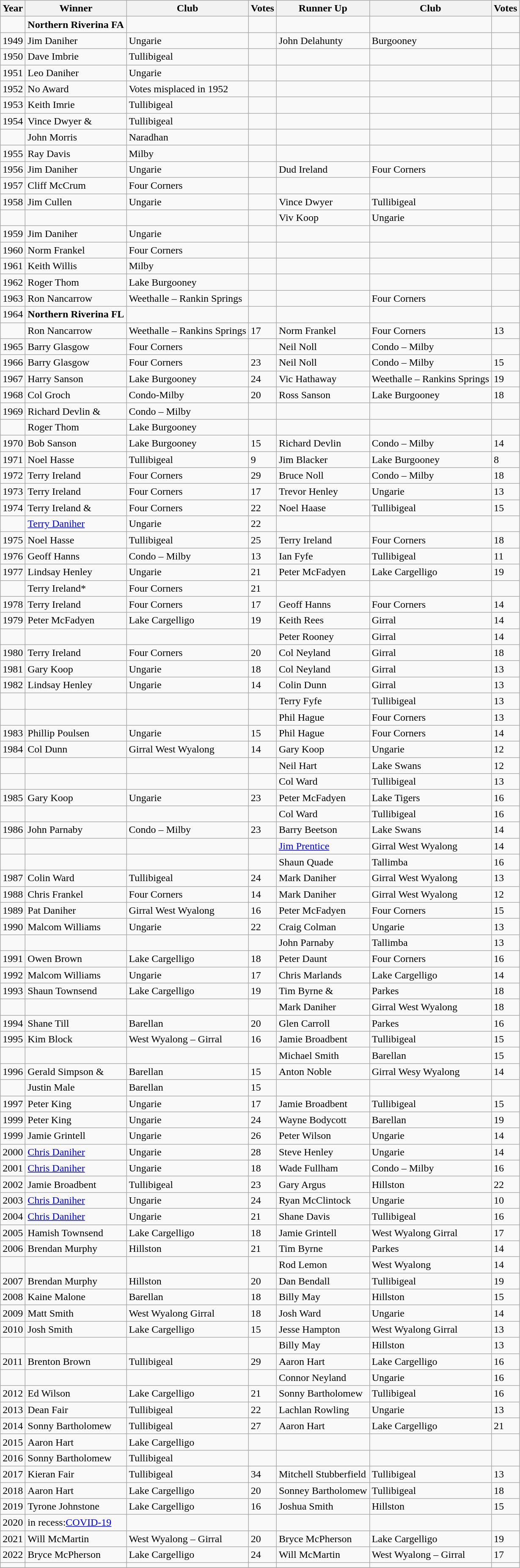<table class="wikitable sortable">
<tr>
<th>Year</th>
<th><span>Winner</span></th>
<th>Club</th>
<th>Votes</th>
<th>Runner Up</th>
<th>Club</th>
<th>Votes</th>
</tr>
<tr>
<td></td>
<td><strong>Northern Riverina FA</strong></td>
<td></td>
<td></td>
<td></td>
<td></td>
<td></td>
</tr>
<tr>
<td>1949</td>
<td>Jim Daniher</td>
<td>Ungarie</td>
<td></td>
<td>John Delahunty</td>
<td>Burgooney</td>
<td></td>
</tr>
<tr>
<td>1950</td>
<td>Dave Imbrie</td>
<td>Tullibigeal</td>
<td></td>
<td></td>
<td></td>
<td></td>
</tr>
<tr>
<td>1951</td>
<td>Leo Daniher</td>
<td>Ungarie</td>
<td></td>
<td></td>
<td></td>
<td></td>
</tr>
<tr>
<td>1952</td>
<td>No Award</td>
<td>Votes misplaced in 1952</td>
<td></td>
<td></td>
<td></td>
<td></td>
</tr>
<tr>
<td>1953</td>
<td>Keith Imrie</td>
<td>Tullibigeal</td>
<td></td>
<td></td>
<td></td>
<td></td>
</tr>
<tr>
<td>1954</td>
<td>Vince Dwyer &</td>
<td>Tullibigeal</td>
<td></td>
<td></td>
<td></td>
<td></td>
</tr>
<tr>
<td></td>
<td>John Morris</td>
<td>Naradhan</td>
<td></td>
<td></td>
<td></td>
<td></td>
</tr>
<tr>
<td>1955</td>
<td>Ray Davis</td>
<td>Milby</td>
<td></td>
<td></td>
<td></td>
<td></td>
</tr>
<tr>
<td>1956</td>
<td>Jim Daniher</td>
<td>Ungarie</td>
<td></td>
<td>Dud Ireland</td>
<td>Four Corners</td>
<td></td>
</tr>
<tr>
<td>1957</td>
<td>Cliff McCrum</td>
<td>Four Corners</td>
<td></td>
<td></td>
<td></td>
<td></td>
</tr>
<tr>
<td>1958</td>
<td>Jim Cullen</td>
<td>Ungarie</td>
<td></td>
<td>Vince Dwyer</td>
<td>Tullibigeal</td>
<td></td>
</tr>
<tr>
<td></td>
<td></td>
<td></td>
<td></td>
<td>Viv Koop</td>
<td>Ungarie</td>
<td></td>
</tr>
<tr>
<td>1959</td>
<td>Jim Daniher</td>
<td>Ungarie</td>
<td></td>
<td></td>
<td></td>
<td></td>
</tr>
<tr>
<td>1960</td>
<td>Norm Frankel</td>
<td>Four Corners</td>
<td></td>
<td></td>
<td></td>
<td></td>
</tr>
<tr>
<td>1961</td>
<td>Keith Willis</td>
<td>Milby</td>
<td></td>
<td></td>
<td></td>
<td></td>
</tr>
<tr>
<td>1962</td>
<td>Roger Thom</td>
<td>Lake Burgooney</td>
<td></td>
<td></td>
<td></td>
<td></td>
</tr>
<tr>
<td>1963</td>
<td>Ron Nancarrow</td>
<td>Weethalle – Rankin Springs</td>
<td></td>
<td></td>
<td>Four Corners</td>
<td></td>
</tr>
<tr>
<td>1964</td>
<td><strong>Northern Riverina FL</strong></td>
<td></td>
<td></td>
<td></td>
<td></td>
<td></td>
</tr>
<tr>
<td></td>
<td>Ron Nancarrow</td>
<td>Weethalle – Rankins Springs</td>
<td>17</td>
<td>Norm Frankel</td>
<td>Four Corners</td>
<td>13</td>
</tr>
<tr>
<td>1965</td>
<td>Barry Glasgow</td>
<td>Four Corners</td>
<td></td>
<td>Neil Noll</td>
<td>Condo – Milby</td>
<td></td>
</tr>
<tr>
<td>1966</td>
<td>Barry Glasgow</td>
<td>Four Corners</td>
<td>23</td>
<td>Neil Noll</td>
<td>Condo – Milby</td>
<td>15</td>
</tr>
<tr>
<td>1967</td>
<td>Harry Sanson</td>
<td>Lake Burgooney</td>
<td>24</td>
<td>Vic Hathaway</td>
<td>Weethalle – Rankins Springs</td>
<td>19</td>
</tr>
<tr>
<td>1968</td>
<td>Col Groch</td>
<td>Condo-Milby</td>
<td>20</td>
<td>Ross Sanson</td>
<td>Lake Burgooney</td>
<td>18</td>
</tr>
<tr>
<td>1969</td>
<td>Richard Devlin &</td>
<td>Condo – Milby</td>
<td></td>
<td></td>
<td></td>
<td></td>
</tr>
<tr>
<td></td>
<td>Roger Thom</td>
<td>Lake Burgooney</td>
<td></td>
<td></td>
<td></td>
<td></td>
</tr>
<tr>
<td>1970</td>
<td>Bob Sanson</td>
<td>Lake Burgooney</td>
<td>15</td>
<td>Richard Devlin</td>
<td>Condo – Milby</td>
<td>14</td>
</tr>
<tr>
<td>1971</td>
<td>Noel Hasse</td>
<td>Tullibigeal</td>
<td>9</td>
<td>Jim Blacker</td>
<td>Lake Burgooney</td>
<td>8</td>
</tr>
<tr>
<td>1972</td>
<td>Terry Ireland</td>
<td>Four Corners</td>
<td>29</td>
<td>Bruce Noll</td>
<td>Condo – Milby</td>
<td>18</td>
</tr>
<tr>
<td>1973</td>
<td>Terry Ireland</td>
<td>Four Corners</td>
<td>17</td>
<td>Trevor Henley</td>
<td>Ungarie</td>
<td>13</td>
</tr>
<tr>
<td>1974</td>
<td>Terry Ireland &</td>
<td>Four Corners</td>
<td>22</td>
<td>Noel Haase</td>
<td>Tullibigeal</td>
<td>15</td>
</tr>
<tr>
<td></td>
<td><a href='#'>Terry Daniher</a></td>
<td>Ungarie</td>
<td>22</td>
<td></td>
<td></td>
<td></td>
</tr>
<tr>
<td>1975</td>
<td>Noel Hasse</td>
<td>Tullibigeal</td>
<td>25</td>
<td>Terry Ireland</td>
<td>Four Corners</td>
<td>18</td>
</tr>
<tr>
<td>1976</td>
<td>Geoff Hanns</td>
<td>Condo – Milby</td>
<td>13</td>
<td>Ian Fyfe</td>
<td>Tullibigeal</td>
<td>11</td>
</tr>
<tr>
<td>1977</td>
<td>Lindsay Henley</td>
<td>Ungarie</td>
<td>21</td>
<td>Peter McFadyen</td>
<td>Lake Cargelligo</td>
<td>19</td>
</tr>
<tr>
<td></td>
<td>Terry Ireland*</td>
<td>Four Corners</td>
<td>21</td>
<td></td>
<td></td>
<td></td>
</tr>
<tr>
<td>1978</td>
<td>Terry Ireland</td>
<td>Four Corners</td>
<td>17</td>
<td>Geoff Hanns</td>
<td>Four Corners</td>
<td>14</td>
</tr>
<tr>
<td>1979</td>
<td>Peter McFadyen</td>
<td>Lake Cargelligo</td>
<td>19</td>
<td>Keith Rees</td>
<td>Girral</td>
<td>14</td>
</tr>
<tr>
<td></td>
<td></td>
<td></td>
<td></td>
<td>Peter Rooney</td>
<td>Girral</td>
<td>14</td>
</tr>
<tr>
<td>1980</td>
<td>Terry Ireland</td>
<td>Four Corners</td>
<td>20</td>
<td>Col Neyland</td>
<td>Girral</td>
<td>18</td>
</tr>
<tr>
<td>1981</td>
<td>Gary Koop</td>
<td>Ungarie</td>
<td>18</td>
<td>Col Neyland</td>
<td>Girral</td>
<td>13</td>
</tr>
<tr>
<td>1982</td>
<td>Lindsay Henley</td>
<td>Ungarie</td>
<td>14</td>
<td>Colin Dunn</td>
<td>Girral</td>
<td>13</td>
</tr>
<tr>
<td></td>
<td></td>
<td></td>
<td></td>
<td>Terry Fyfe</td>
<td>Tullibigeal</td>
<td>13</td>
</tr>
<tr>
<td></td>
<td></td>
<td></td>
<td></td>
<td>Phil Hague</td>
<td>Four Corners</td>
<td>13</td>
</tr>
<tr>
<td>1983</td>
<td>Phillip Poulsen</td>
<td>Ungarie</td>
<td>15</td>
<td>Phil Hague</td>
<td>Four Corners</td>
<td>14</td>
</tr>
<tr>
<td>1984</td>
<td>Col Dunn</td>
<td>Girral West Wyalong</td>
<td>14</td>
<td>Gary Koop</td>
<td>Ungarie</td>
<td>12</td>
</tr>
<tr>
<td></td>
<td></td>
<td></td>
<td></td>
<td>Neil Hart</td>
<td>Lake Swans</td>
<td>12</td>
</tr>
<tr>
<td></td>
<td></td>
<td></td>
<td></td>
<td>Col Ward</td>
<td>Tullibigeal</td>
<td>13</td>
</tr>
<tr>
<td>1985</td>
<td>Gary Koop</td>
<td>Ungarie</td>
<td>23</td>
<td>Peter McFadyen</td>
<td>Lake Tigers</td>
<td>16</td>
</tr>
<tr>
<td></td>
<td></td>
<td></td>
<td></td>
<td>Col Ward</td>
<td>Tullibigeal</td>
<td>16</td>
</tr>
<tr>
<td>1986</td>
<td>John Parnaby</td>
<td>Condo – Milby</td>
<td>23</td>
<td>Barry Beetson</td>
<td>Lake Swans</td>
<td>14</td>
</tr>
<tr>
<td></td>
<td></td>
<td></td>
<td></td>
<td><a href='#'>Jim Prentice</a></td>
<td>Girral West Wyalong</td>
<td>14</td>
</tr>
<tr>
<td></td>
<td></td>
<td></td>
<td></td>
<td>Shaun Quade</td>
<td>Tallimba</td>
<td>16</td>
</tr>
<tr>
<td>1987</td>
<td>Colin Ward</td>
<td>Tullibigeal</td>
<td>24</td>
<td>Mark Daniher</td>
<td>Girral West Wyalong</td>
<td>13</td>
</tr>
<tr>
<td>1988</td>
<td>Chris Frankel</td>
<td>Four Corners</td>
<td>14</td>
<td>Mark Daniher</td>
<td>Girral West Wyalong</td>
<td>12</td>
</tr>
<tr>
<td>1989</td>
<td>Pat Daniher</td>
<td>Girral West Wyalong</td>
<td>16</td>
<td>Peter McFadyen</td>
<td>Four Corners</td>
<td>15</td>
</tr>
<tr>
<td>1990</td>
<td>Malcom Williams</td>
<td>Ungarie</td>
<td>22</td>
<td>Craig Colman</td>
<td>Ungarie</td>
<td>13</td>
</tr>
<tr>
<td></td>
<td></td>
<td></td>
<td></td>
<td>John Parnaby</td>
<td>Tallimba</td>
<td>13</td>
</tr>
<tr>
<td>1991</td>
<td>Owen Brown</td>
<td>Lake Cargelligo</td>
<td>18</td>
<td>Peter Daunt</td>
<td>Four Corners</td>
<td>16</td>
</tr>
<tr>
<td>1992</td>
<td>Malcom Williams</td>
<td>Ungarie</td>
<td>17</td>
<td>Chris Marlands</td>
<td>Lake Cargelligo</td>
<td>14</td>
</tr>
<tr>
<td>1993</td>
<td>Shaun Townsend</td>
<td>Lake Cargelligo</td>
<td>19</td>
<td>Tim Byrne &</td>
<td>Parkes</td>
<td>18</td>
</tr>
<tr>
<td></td>
<td></td>
<td></td>
<td></td>
<td>Mark Daniher</td>
<td>Girral West Wyalong</td>
<td>18</td>
</tr>
<tr>
<td>1994</td>
<td>Shane Till</td>
<td>Barellan</td>
<td>20</td>
<td>Glen Carroll</td>
<td>Parkes</td>
<td>16</td>
</tr>
<tr>
<td>1995</td>
<td>Kim Block</td>
<td>West Wyalong – Girral</td>
<td>16</td>
<td>Jamie Broadbent</td>
<td>Tullibigeal</td>
<td>15</td>
</tr>
<tr>
<td></td>
<td></td>
<td></td>
<td></td>
<td>Michael Smith</td>
<td>Barellan</td>
<td>15</td>
</tr>
<tr>
<td>1996</td>
<td>Gerald Simpson &</td>
<td>Barellan</td>
<td>15</td>
<td>Anton Noble</td>
<td>Girral Wesy Wyalong</td>
<td>14</td>
</tr>
<tr>
<td></td>
<td>Justin Male</td>
<td>Barellan</td>
<td>15</td>
<td></td>
<td></td>
<td></td>
</tr>
<tr>
<td>1997</td>
<td>Peter King</td>
<td>Ungarie</td>
<td>17</td>
<td>Jamie Broadbent</td>
<td>Tullibigeal</td>
<td>15</td>
</tr>
<tr>
<td>1999</td>
<td>Peter King</td>
<td>Ungarie</td>
<td>24</td>
<td>Wayne Bodycott</td>
<td>Barellan</td>
<td>19</td>
</tr>
<tr>
<td>1999</td>
<td>Jamie Grintell</td>
<td>Ungarie</td>
<td>26</td>
<td>Peter Wilson</td>
<td>Ungarie</td>
<td>14</td>
</tr>
<tr>
<td>2000</td>
<td><a href='#'>Chris Daniher</a></td>
<td>Ungarie</td>
<td>28</td>
<td>Steve Henley</td>
<td>Ungarie</td>
<td>14</td>
</tr>
<tr>
<td>2001</td>
<td><a href='#'>Chris Daniher</a></td>
<td>Ungarie</td>
<td>18</td>
<td>Wade Fullham</td>
<td>Condo – Milby</td>
<td>16</td>
</tr>
<tr>
<td>2002</td>
<td>Jamie Broadbent</td>
<td>Tullibigeal</td>
<td>23</td>
<td>Gary Argus</td>
<td>Hillston</td>
<td>22</td>
</tr>
<tr>
<td>2003</td>
<td><a href='#'>Chris Daniher</a></td>
<td>Ungarie</td>
<td>24</td>
<td>Ryan McClintock</td>
<td>Ungarie</td>
<td>10</td>
</tr>
<tr>
<td>2004</td>
<td><a href='#'>Chris Daniher</a></td>
<td>Ungarie</td>
<td>21</td>
<td>Shane Davis</td>
<td>Tullibigeal</td>
<td>16</td>
</tr>
<tr>
<td>2005</td>
<td>Hamish Townsend</td>
<td>Lake Cargelligo</td>
<td>18</td>
<td>Jamie Grintell</td>
<td>West Wyalong Girral</td>
<td>17</td>
</tr>
<tr>
<td>2006</td>
<td>Brendan Murphy</td>
<td>Hillston</td>
<td>21</td>
<td>Tim Byrne</td>
<td>Parkes</td>
<td>14</td>
</tr>
<tr>
<td></td>
<td></td>
<td></td>
<td></td>
<td>Rod Lemon</td>
<td>West Wyalong</td>
<td>14</td>
</tr>
<tr>
<td>2007</td>
<td>Brendan Murphy</td>
<td>Hillston</td>
<td>20</td>
<td>Dan Bendall</td>
<td>Tullibigeal</td>
<td>19</td>
</tr>
<tr>
<td>2008</td>
<td>Kaine Malone</td>
<td>Barellan</td>
<td>18</td>
<td>Billy May</td>
<td>Hillston</td>
<td>15</td>
</tr>
<tr>
<td>2009</td>
<td>Matt Smith</td>
<td>West Wyalong Girral</td>
<td>18</td>
<td>Josh Ward</td>
<td>Ungarie</td>
<td>14</td>
</tr>
<tr>
<td>2010</td>
<td>Josh Smith</td>
<td>Lake Cargelligo</td>
<td>15</td>
<td>Jesse Hampton</td>
<td>West Wyalong Girral</td>
<td>13</td>
</tr>
<tr>
<td></td>
<td></td>
<td></td>
<td></td>
<td>Billy May</td>
<td>Hillston</td>
<td>13</td>
</tr>
<tr>
<td>2011</td>
<td>Brenton Brown</td>
<td>Tullibigeal</td>
<td>29</td>
<td>Aaron Hart</td>
<td>Lake Cargelligo</td>
<td>16</td>
</tr>
<tr>
<td></td>
<td></td>
<td></td>
<td></td>
<td>Connor Neyland</td>
<td>Ungarie</td>
<td>16</td>
</tr>
<tr>
<td>2012</td>
<td>Ed Wilson</td>
<td>Lake Cargelligo</td>
<td>21</td>
<td>Sonny Bartholomew</td>
<td>Tullibigeal</td>
<td>16</td>
</tr>
<tr>
<td>2013</td>
<td>Dean Fair</td>
<td>Tullibigeal</td>
<td>22</td>
<td>Lachlan Rowling</td>
<td>Ungarie</td>
<td>13</td>
</tr>
<tr>
<td>2014</td>
<td>Sonny Bartholomew</td>
<td>Tullibigeal</td>
<td>27</td>
<td>Aaron Hart</td>
<td>Lake Cargelligo</td>
<td>21</td>
</tr>
<tr>
<td>2015</td>
<td>Aaron Hart</td>
<td>Lake Cargelligo</td>
<td></td>
<td></td>
<td></td>
<td></td>
</tr>
<tr>
<td>2016</td>
<td>Sonny Bartholomew</td>
<td>Tullibigeal</td>
<td></td>
<td></td>
<td></td>
<td></td>
</tr>
<tr>
<td>2017</td>
<td>Kieran Fair</td>
<td>Tullibigeal</td>
<td>34</td>
<td>Mitchell Stubberfield</td>
<td>Tullibigeal</td>
<td>13</td>
</tr>
<tr>
<td>2018</td>
<td>Aaron Hart</td>
<td>Lake Cargelligo</td>
<td>20</td>
<td>Sonney Bartholomew</td>
<td>Tullibigeal</td>
<td>18</td>
</tr>
<tr>
<td>2019</td>
<td>Tyrone Johnstone</td>
<td>Lake Cargelligo</td>
<td>16</td>
<td>Joshua Smith</td>
<td>Hillston</td>
<td>15</td>
</tr>
<tr>
<td>2020</td>
<td>in recess:<a href='#'>COVID-19</a></td>
<td></td>
<td></td>
<td></td>
<td></td>
<td></td>
</tr>
<tr>
<td>2021</td>
<td>Will McMartin</td>
<td>West Wyalong – Girral</td>
<td>20</td>
<td>Bryce McPherson</td>
<td>Lake Cargelligo</td>
<td>19</td>
</tr>
<tr>
<td>2022</td>
<td>Bryce McPherson</td>
<td>Lake Cargelligo</td>
<td>24</td>
<td>Will McMartin</td>
<td>West Wyalong – Girral</td>
<td>17</td>
</tr>
<tr>
<td 2023></td>
<td></td>
<td></td>
<td></td>
<td></td>
<td></td>
</tr>
<tr>
</tr>
</table>
